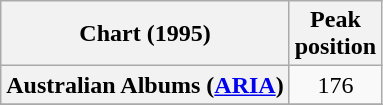<table class="wikitable plainrowheaders">
<tr>
<th>Chart (1995)</th>
<th>Peak<br>position</th>
</tr>
<tr>
<th scope="row">Australian Albums (<a href='#'>ARIA</a>)</th>
<td align=center>176</td>
</tr>
<tr>
</tr>
</table>
